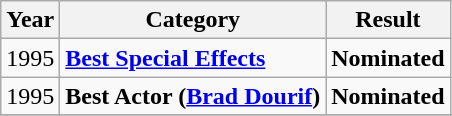<table class="wikitable">
<tr>
<th>Year</th>
<th>Category</th>
<th>Result</th>
</tr>
<tr>
<td>1995</td>
<td><strong><a href='#'>Best Special Effects</a></strong></td>
<td><strong>Nominated</strong></td>
</tr>
<tr>
<td>1995</td>
<td><strong>Best Actor (<a href='#'>Brad Dourif</a>)</strong></td>
<td><strong>Nominated</strong></td>
</tr>
<tr>
</tr>
</table>
